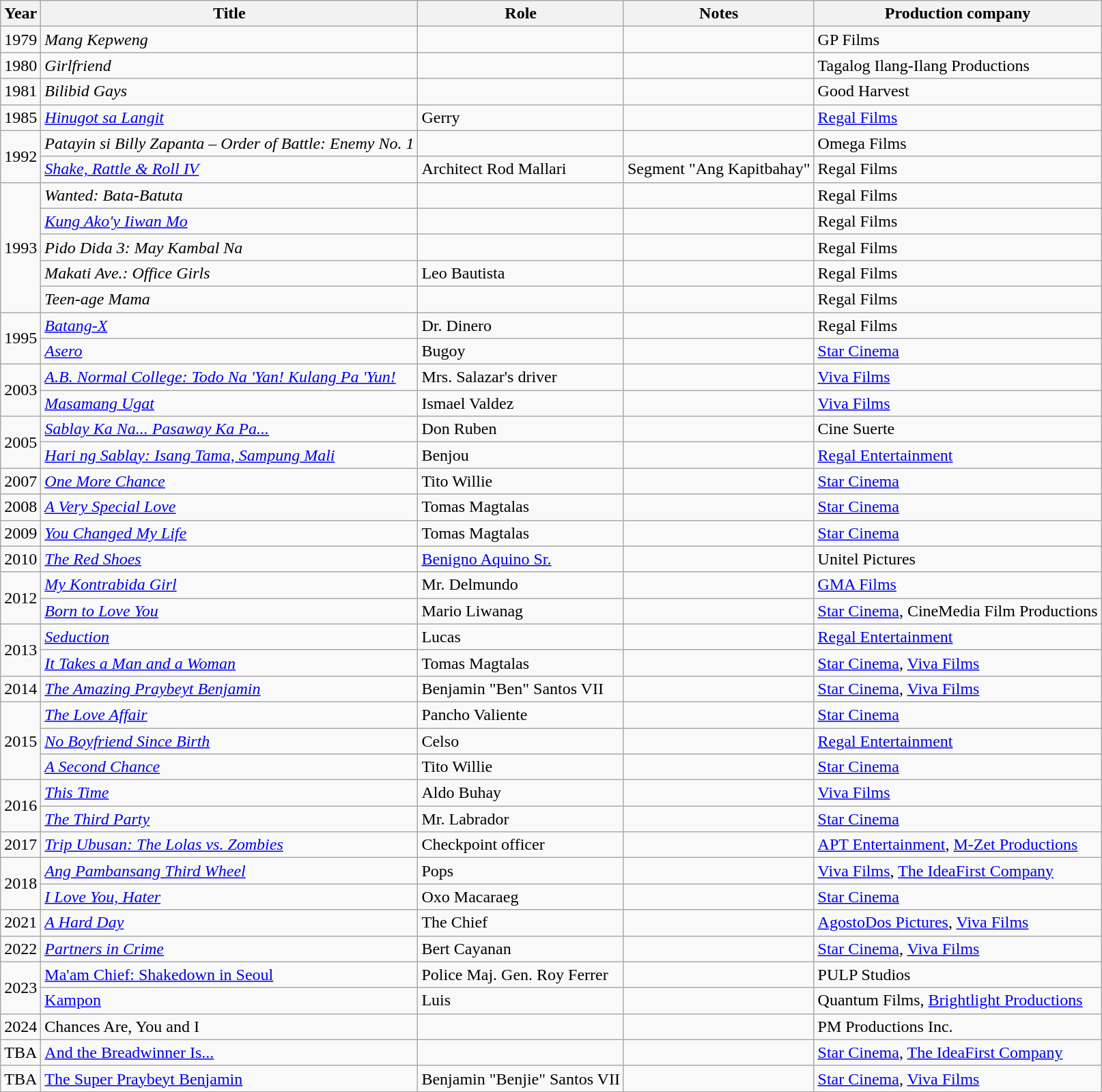<table class="wikitable sortable">
<tr>
<th>Year</th>
<th>Title</th>
<th>Role</th>
<th>Notes</th>
<th>Production company</th>
</tr>
<tr>
<td>1979</td>
<td><em>Mang Kepweng</em></td>
<td></td>
<td></td>
<td>GP Films</td>
</tr>
<tr>
<td>1980</td>
<td><em>Girlfriend</em></td>
<td></td>
<td></td>
<td>Tagalog Ilang-Ilang Productions</td>
</tr>
<tr>
<td>1981</td>
<td><em>Bilibid Gays</em></td>
<td></td>
<td></td>
<td>Good Harvest</td>
</tr>
<tr>
<td>1985</td>
<td><em><a href='#'>Hinugot sa Langit</a></em></td>
<td>Gerry</td>
<td></td>
<td><a href='#'>Regal Films</a></td>
</tr>
<tr>
<td rowspan="2">1992</td>
<td><em>Patayin si Billy Zapanta – Order of Battle: Enemy No. 1</em></td>
<td></td>
<td></td>
<td>Omega Films</td>
</tr>
<tr>
<td><em><a href='#'>Shake, Rattle & Roll IV</a></em></td>
<td>Architect Rod Mallari</td>
<td>Segment "Ang Kapitbahay"</td>
<td>Regal Films</td>
</tr>
<tr>
<td rowspan="5">1993</td>
<td><em>Wanted: Bata-Batuta</em></td>
<td></td>
<td></td>
<td>Regal Films</td>
</tr>
<tr>
<td><em><a href='#'>Kung Ako'y Iiwan Mo</a></em></td>
<td></td>
<td></td>
<td>Regal Films</td>
</tr>
<tr>
<td><em>Pido Dida 3: May Kambal Na</em></td>
<td></td>
<td></td>
<td>Regal Films</td>
</tr>
<tr>
<td><em>Makati Ave.: Office Girls</em></td>
<td>Leo Bautista</td>
<td></td>
<td>Regal Films</td>
</tr>
<tr>
<td><em>Teen-age Mama</em></td>
<td></td>
<td></td>
<td>Regal Films</td>
</tr>
<tr>
<td rowspan="2">1995</td>
<td><em><a href='#'>Batang-X</a></em></td>
<td>Dr. Dinero</td>
<td></td>
<td>Regal Films</td>
</tr>
<tr>
<td><em><a href='#'>Asero</a></em></td>
<td>Bugoy</td>
<td></td>
<td><a href='#'>Star Cinema</a></td>
</tr>
<tr>
<td rowspan="2">2003</td>
<td><em><a href='#'>A.B. Normal College: Todo Na 'Yan! Kulang Pa 'Yun!</a></em></td>
<td>Mrs. Salazar's driver</td>
<td></td>
<td><a href='#'>Viva Films</a></td>
</tr>
<tr>
<td><em><a href='#'>Masamang Ugat</a></em></td>
<td>Ismael Valdez</td>
<td></td>
<td><a href='#'>Viva Films</a></td>
</tr>
<tr>
<td rowspan="2">2005</td>
<td><em><a href='#'>Sablay Ka Na... Pasaway Ka Pa...</a></em></td>
<td>Don Ruben</td>
<td></td>
<td>Cine Suerte</td>
</tr>
<tr>
<td><em><a href='#'>Hari ng Sablay: Isang Tama, Sampung Mali</a></em></td>
<td>Benjou</td>
<td></td>
<td><a href='#'>Regal Entertainment</a></td>
</tr>
<tr>
<td>2007</td>
<td><em><a href='#'>One More Chance</a></em></td>
<td>Tito Willie</td>
<td></td>
<td><a href='#'>Star Cinema</a></td>
</tr>
<tr>
<td>2008</td>
<td><em><a href='#'>A Very Special Love</a></em></td>
<td>Tomas Magtalas</td>
<td></td>
<td><a href='#'>Star Cinema</a></td>
</tr>
<tr>
<td>2009</td>
<td><em><a href='#'>You Changed My Life</a></em></td>
<td>Tomas Magtalas</td>
<td></td>
<td><a href='#'>Star Cinema</a></td>
</tr>
<tr>
<td>2010</td>
<td><em><a href='#'>The Red Shoes</a></em></td>
<td><a href='#'>Benigno Aquino Sr.</a></td>
<td></td>
<td>Unitel Pictures</td>
</tr>
<tr>
<td rowspan="2">2012</td>
<td><em><a href='#'>My Kontrabida Girl</a></em></td>
<td>Mr. Delmundo</td>
<td></td>
<td><a href='#'>GMA Films</a></td>
</tr>
<tr>
<td><em><a href='#'>Born to Love You</a></em></td>
<td>Mario Liwanag</td>
<td></td>
<td><a href='#'>Star Cinema</a>, CineMedia Film Productions</td>
</tr>
<tr>
<td rowspan="2">2013</td>
<td><em><a href='#'>Seduction</a></em></td>
<td>Lucas</td>
<td></td>
<td><a href='#'>Regal Entertainment</a></td>
</tr>
<tr>
<td><em><a href='#'>It Takes a Man and a Woman</a></em></td>
<td>Tomas Magtalas</td>
<td></td>
<td><a href='#'>Star Cinema</a>, <a href='#'>Viva Films</a></td>
</tr>
<tr>
<td>2014</td>
<td><em><a href='#'>The Amazing Praybeyt Benjamin</a></em></td>
<td>Benjamin "Ben" Santos VII</td>
<td></td>
<td><a href='#'>Star Cinema</a>, <a href='#'>Viva Films</a></td>
</tr>
<tr>
<td rowspan="3">2015</td>
<td><em><a href='#'>The Love Affair</a></em></td>
<td>Pancho Valiente</td>
<td></td>
<td><a href='#'>Star Cinema</a></td>
</tr>
<tr>
<td><em><a href='#'>No Boyfriend Since Birth</a></em></td>
<td>Celso</td>
<td></td>
<td><a href='#'>Regal Entertainment</a></td>
</tr>
<tr>
<td><em><a href='#'>A Second Chance</a></em></td>
<td>Tito Willie</td>
<td></td>
<td><a href='#'>Star Cinema</a></td>
</tr>
<tr>
<td rowspan="2">2016</td>
<td><em><a href='#'>This Time</a></em></td>
<td>Aldo Buhay</td>
<td></td>
<td><a href='#'>Viva Films</a></td>
</tr>
<tr>
<td><em><a href='#'>The Third Party</a></em></td>
<td>Mr. Labrador</td>
<td></td>
<td><a href='#'>Star Cinema</a></td>
</tr>
<tr>
<td>2017</td>
<td><em><a href='#'>Trip Ubusan: The Lolas vs. Zombies</a></em></td>
<td>Checkpoint officer</td>
<td></td>
<td><a href='#'>APT Entertainment</a>, <a href='#'>M-Zet Productions</a></td>
</tr>
<tr>
<td rowspan="2">2018</td>
<td><em><a href='#'>Ang Pambansang Third Wheel</a></em></td>
<td>Pops</td>
<td></td>
<td><a href='#'>Viva Films</a>, <a href='#'>The IdeaFirst Company</a></td>
</tr>
<tr>
<td><em><a href='#'>I Love You, Hater</a></em></td>
<td>Oxo Macaraeg</td>
<td></td>
<td><a href='#'>Star Cinema</a></td>
</tr>
<tr>
<td>2021</td>
<td><em><a href='#'>A Hard Day</a></em></td>
<td>The Chief</td>
<td></td>
<td><a href='#'>AgostoDos Pictures</a>, <a href='#'>Viva Films</a></td>
</tr>
<tr>
<td>2022</td>
<td><em><a href='#'>Partners in Crime</a></td>
<td>Bert Cayanan</td>
<td></td>
<td><a href='#'>Star Cinema</a>, <a href='#'>Viva Films</a></td>
</tr>
<tr>
<td rowspan="2">2023</td>
<td></em><a href='#'>Ma'am Chief: Shakedown in Seoul</a><em></td>
<td>Police Maj. Gen. Roy Ferrer</td>
<td></td>
<td>PULP Studios</td>
</tr>
<tr>
<td></em><a href='#'>Kampon</a><em></td>
<td>Luis</td>
<td></td>
<td>Quantum Films, <a href='#'>Brightlight Productions</a></td>
</tr>
<tr>
<td>2024</td>
<td></em>Chances Are, You and I<em></td>
<td></td>
<td></td>
<td>PM Productions Inc.</td>
</tr>
<tr>
<td>TBA</td>
<td></em><a href='#'>And the Breadwinner Is...</a><em></td>
<td></td>
<td></td>
<td><a href='#'>Star Cinema</a>, <a href='#'>The IdeaFirst Company</a></td>
</tr>
<tr>
<td>TBA</td>
<td></em><a href='#'>The Super Praybeyt Benjamin</a><em></td>
<td>Benjamin "Benjie" Santos VII</td>
<td></td>
<td><a href='#'>Star Cinema</a>, <a href='#'>Viva Films</a></td>
</tr>
</table>
